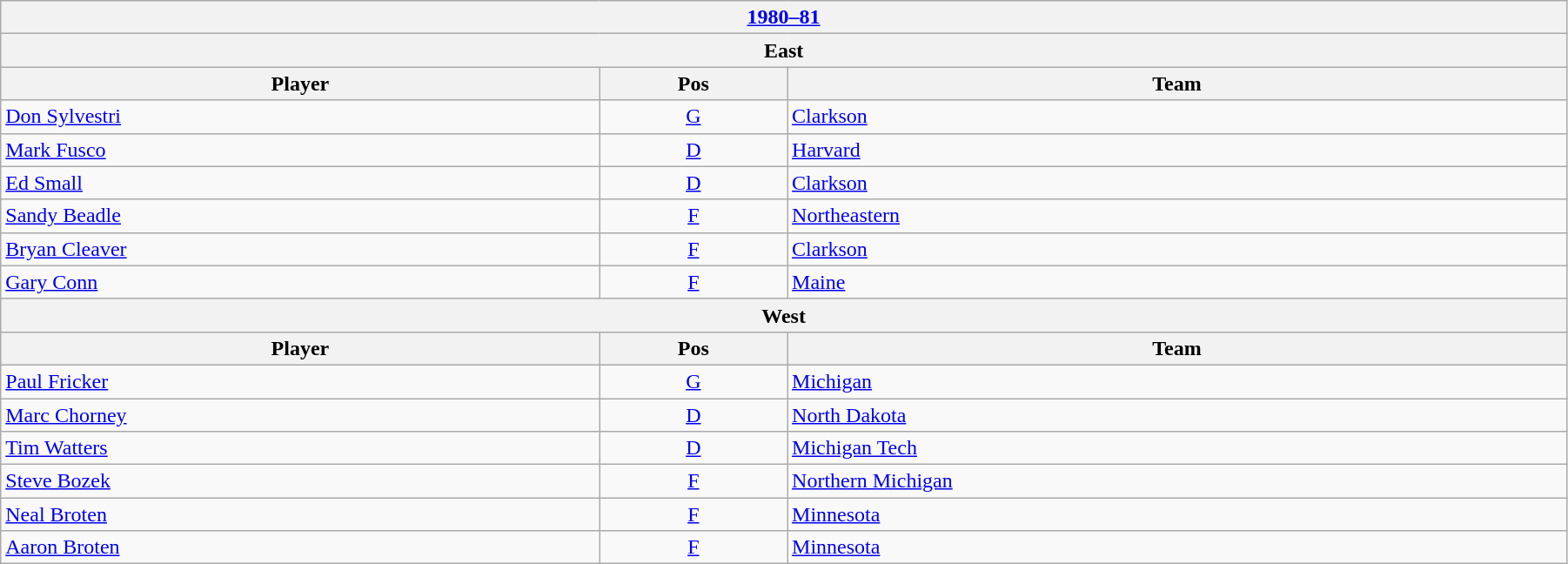<table class="wikitable" width=95%>
<tr>
<th colspan=3><a href='#'>1980–81</a></th>
</tr>
<tr>
<th colspan=3><strong>East</strong></th>
</tr>
<tr>
<th>Player</th>
<th>Pos</th>
<th>Team</th>
</tr>
<tr>
<td><a href='#'>Don Sylvestri</a></td>
<td style="text-align:center;"><a href='#'>G</a></td>
<td><a href='#'>Clarkson</a></td>
</tr>
<tr>
<td><a href='#'>Mark Fusco</a></td>
<td style="text-align:center;"><a href='#'>D</a></td>
<td><a href='#'>Harvard</a></td>
</tr>
<tr>
<td><a href='#'>Ed Small</a></td>
<td style="text-align:center;"><a href='#'>D</a></td>
<td><a href='#'>Clarkson</a></td>
</tr>
<tr>
<td><a href='#'>Sandy Beadle</a></td>
<td style="text-align:center;"><a href='#'>F</a></td>
<td><a href='#'>Northeastern</a></td>
</tr>
<tr>
<td><a href='#'>Bryan Cleaver</a></td>
<td style="text-align:center;"><a href='#'>F</a></td>
<td><a href='#'>Clarkson</a></td>
</tr>
<tr>
<td><a href='#'>Gary Conn</a></td>
<td style="text-align:center;"><a href='#'>F</a></td>
<td><a href='#'>Maine</a></td>
</tr>
<tr>
<th colspan=3><strong>West</strong></th>
</tr>
<tr>
<th>Player</th>
<th>Pos</th>
<th>Team</th>
</tr>
<tr>
<td><a href='#'>Paul Fricker</a></td>
<td style="text-align:center;"><a href='#'>G</a></td>
<td><a href='#'>Michigan</a></td>
</tr>
<tr>
<td><a href='#'>Marc Chorney</a></td>
<td style="text-align:center;"><a href='#'>D</a></td>
<td><a href='#'>North Dakota</a></td>
</tr>
<tr>
<td><a href='#'>Tim Watters</a></td>
<td style="text-align:center;"><a href='#'>D</a></td>
<td><a href='#'>Michigan Tech</a></td>
</tr>
<tr>
<td><a href='#'>Steve Bozek</a></td>
<td style="text-align:center;"><a href='#'>F</a></td>
<td><a href='#'>Northern Michigan</a></td>
</tr>
<tr>
<td><a href='#'>Neal Broten</a></td>
<td style="text-align:center;"><a href='#'>F</a></td>
<td><a href='#'>Minnesota</a></td>
</tr>
<tr>
<td><a href='#'>Aaron Broten</a></td>
<td style="text-align:center;"><a href='#'>F</a></td>
<td><a href='#'>Minnesota</a></td>
</tr>
</table>
